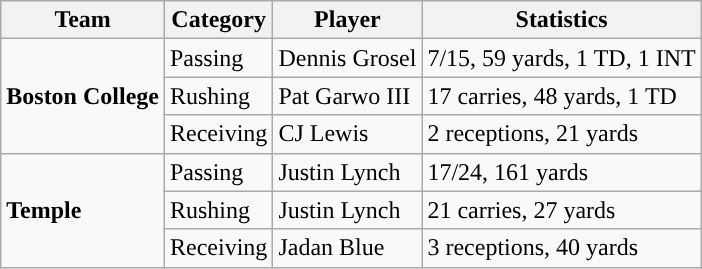<table class="wikitable" style="float: left;">
<tr>
<th>Team</th>
<th>Category</th>
<th>Player</th>
<th>Statistics</th>
</tr>
<tr>
<td rowspan=3><strong>Boston College</strong></td>
<td>Passing</td>
<td>Dennis Grosel</td>
<td>7/15, 59 yards, 1 TD, 1 INT</td>
</tr>
<tr>
<td>Rushing</td>
<td>Pat Garwo III</td>
<td>17 carries, 48 yards, 1 TD</td>
</tr>
<tr>
<td>Receiving</td>
<td>CJ Lewis</td>
<td>2 receptions, 21 yards</td>
</tr>
<tr>
<td rowspan=3><strong>Temple</strong></td>
<td>Passing</td>
<td>Justin Lynch</td>
<td>17/24, 161 yards</td>
</tr>
<tr>
<td>Rushing</td>
<td>Justin Lynch</td>
<td>21 carries, 27 yards</td>
</tr>
<tr>
<td>Receiving</td>
<td>Jadan Blue</td>
<td>3 receptions, 40 yards</td>
</tr>
</table>
